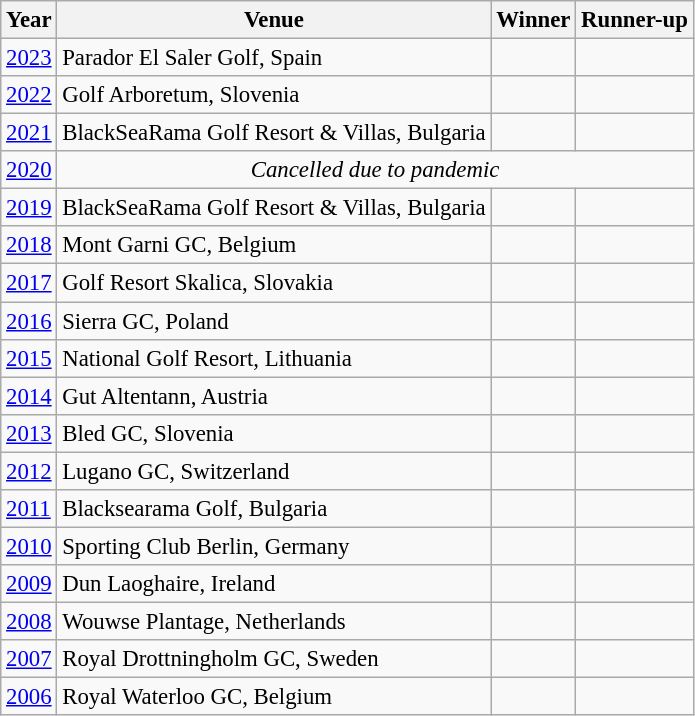<table class="wikitable sortable" style="font-size:95%;">
<tr>
<th>Year</th>
<th>Venue</th>
<th>Winner</th>
<th>Runner-up</th>
</tr>
<tr>
<td><a href='#'>2023</a></td>
<td>Parador El Saler Golf, Spain</td>
<td></td>
<td></td>
</tr>
<tr>
<td><a href='#'>2022</a></td>
<td>Golf Arboretum, Slovenia</td>
<td></td>
<td></td>
</tr>
<tr>
<td><a href='#'>2021</a></td>
<td>BlackSeaRama Golf Resort & Villas, Bulgaria</td>
<td></td>
<td></td>
</tr>
<tr>
<td><a href='#'>2020</a></td>
<td colspan=3 align=center><em>Cancelled due to pandemic</em></td>
</tr>
<tr>
<td><a href='#'>2019</a></td>
<td>BlackSeaRama Golf Resort & Villas, Bulgaria</td>
<td></td>
<td></td>
</tr>
<tr>
<td><a href='#'>2018</a></td>
<td>Mont Garni GC, Belgium</td>
<td></td>
<td></td>
</tr>
<tr>
<td><a href='#'>2017</a></td>
<td>Golf Resort Skalica, Slovakia</td>
<td></td>
<td></td>
</tr>
<tr>
<td><a href='#'>2016</a></td>
<td>Sierra GC, Poland</td>
<td></td>
<td></td>
</tr>
<tr>
<td><a href='#'>2015</a></td>
<td>National Golf Resort, Lithuania</td>
<td></td>
<td></td>
</tr>
<tr>
<td><a href='#'>2014</a></td>
<td>Gut Altentann, Austria</td>
<td></td>
<td></td>
</tr>
<tr>
<td><a href='#'>2013</a></td>
<td>Bled GC, Slovenia</td>
<td></td>
<td></td>
</tr>
<tr>
<td><a href='#'>2012</a></td>
<td>Lugano GC, Switzerland</td>
<td></td>
<td></td>
</tr>
<tr>
<td><a href='#'>2011</a></td>
<td>Blacksearama Golf, Bulgaria</td>
<td></td>
<td></td>
</tr>
<tr>
<td><a href='#'>2010</a></td>
<td>Sporting Club Berlin, Germany</td>
<td></td>
<td></td>
</tr>
<tr>
<td><a href='#'>2009</a></td>
<td>Dun Laoghaire, Ireland</td>
<td></td>
<td></td>
</tr>
<tr>
<td><a href='#'>2008</a></td>
<td>Wouwse Plantage, Netherlands</td>
<td></td>
<td></td>
</tr>
<tr>
<td><a href='#'>2007</a></td>
<td>Royal Drottningholm GC, Sweden</td>
<td></td>
<td></td>
</tr>
<tr>
<td><a href='#'>2006</a></td>
<td>Royal Waterloo GC, Belgium</td>
<td></td>
<td></td>
</tr>
</table>
